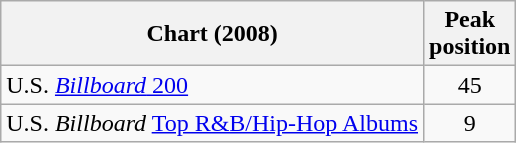<table class="wikitable">
<tr>
<th align="center">Chart (2008)</th>
<th align="center">Peak <br>position</th>
</tr>
<tr>
<td align="left">U.S. <a href='#'><em>Billboard</em> 200</a></td>
<td align="center">45</td>
</tr>
<tr>
<td align="left">U.S. <em>Billboard</em> <a href='#'>Top R&B/Hip-Hop Albums</a></td>
<td align="center">9</td>
</tr>
</table>
